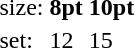<table style="margin-left:40px;">
<tr>
<td>size:</td>
<td><strong>8pt</strong></td>
<td><strong>10pt</strong></td>
</tr>
<tr>
<td>set:</td>
<td>12</td>
<td>15</td>
</tr>
</table>
